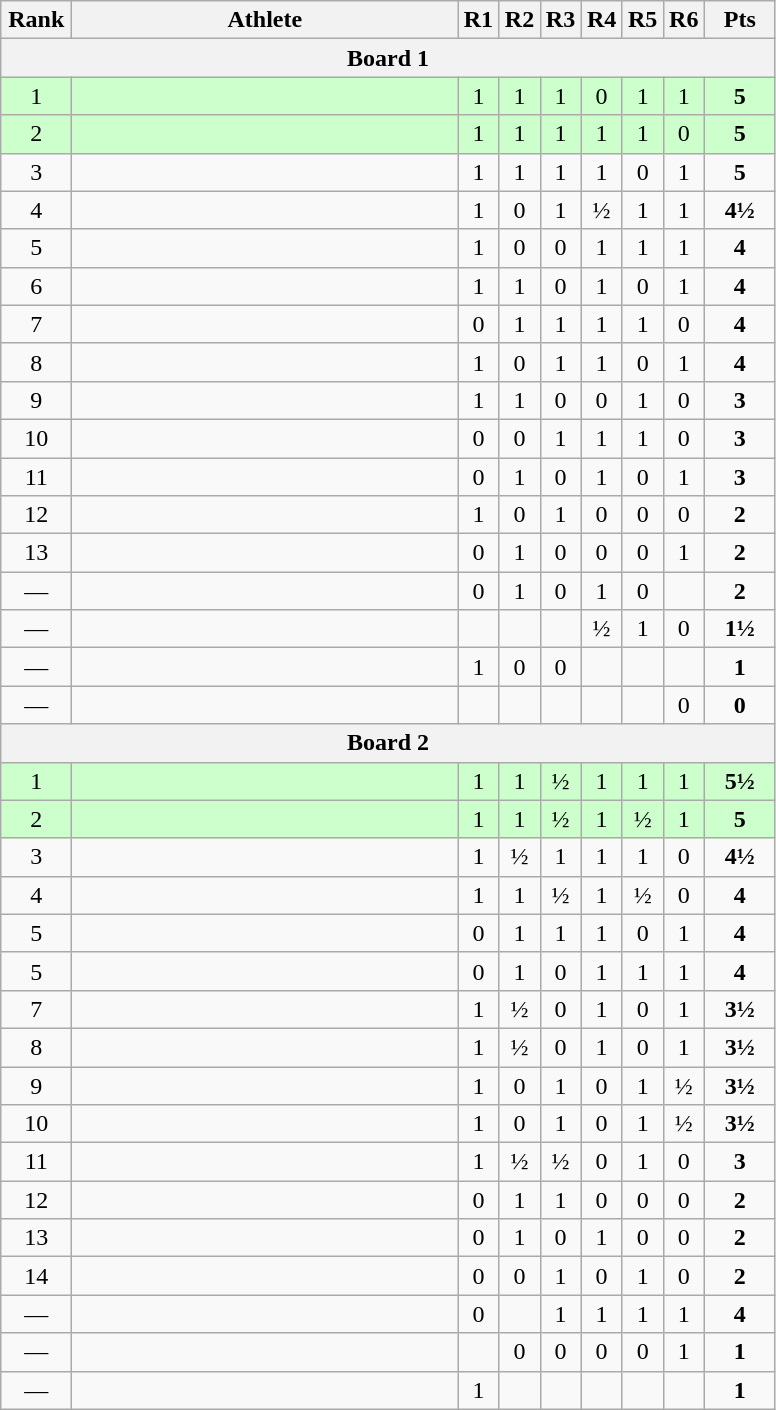<table class=wikitable style="text-align:center">
<tr>
<th width=40>Rank</th>
<th width=250>Athlete</th>
<th width=20>R1</th>
<th width=20>R2</th>
<th width=20>R3</th>
<th width=20>R4</th>
<th width=20>R5</th>
<th width=20>R6</th>
<th width=40>Pts</th>
</tr>
<tr>
<th colspan=11>Board 1</th>
</tr>
<tr style="background:#ccffcc;">
<td>1</td>
<td align=left></td>
<td>1</td>
<td>1</td>
<td>1</td>
<td>0</td>
<td>1</td>
<td>1</td>
<td><strong>5</strong></td>
</tr>
<tr style="background:#ccffcc;">
<td>2</td>
<td align=left></td>
<td>1</td>
<td>1</td>
<td>1</td>
<td>1</td>
<td>1</td>
<td>0</td>
<td><strong>5</strong></td>
</tr>
<tr>
<td>3</td>
<td align=left></td>
<td>1</td>
<td>1</td>
<td>1</td>
<td>1</td>
<td>0</td>
<td>1</td>
<td><strong>5</strong></td>
</tr>
<tr>
<td>4</td>
<td align=left></td>
<td>1</td>
<td>0</td>
<td>1</td>
<td>½</td>
<td>1</td>
<td>1</td>
<td><strong>4½</strong></td>
</tr>
<tr>
<td>5</td>
<td align=left></td>
<td>1</td>
<td>0</td>
<td>0</td>
<td>1</td>
<td>1</td>
<td>1</td>
<td><strong>4</strong></td>
</tr>
<tr>
<td>6</td>
<td align=left></td>
<td>1</td>
<td>1</td>
<td>0</td>
<td>1</td>
<td>0</td>
<td>1</td>
<td><strong>4</strong></td>
</tr>
<tr>
<td>7</td>
<td align=left></td>
<td>0</td>
<td>1</td>
<td>1</td>
<td>1</td>
<td>1</td>
<td>0</td>
<td><strong>4</strong></td>
</tr>
<tr>
<td>8</td>
<td align=left></td>
<td>1</td>
<td>0</td>
<td>1</td>
<td>1</td>
<td>0</td>
<td>1</td>
<td><strong>4</strong></td>
</tr>
<tr>
<td>9</td>
<td align=left></td>
<td>1</td>
<td>1</td>
<td>0</td>
<td>0</td>
<td>1</td>
<td>0</td>
<td><strong>3</strong></td>
</tr>
<tr>
<td>10</td>
<td align=left></td>
<td>0</td>
<td>0</td>
<td>1</td>
<td>1</td>
<td>1</td>
<td>0</td>
<td><strong>3</strong></td>
</tr>
<tr>
<td>11</td>
<td align=left></td>
<td>0</td>
<td>1</td>
<td>0</td>
<td>1</td>
<td>0</td>
<td>1</td>
<td><strong>3</strong></td>
</tr>
<tr>
<td>12</td>
<td align=left></td>
<td>1</td>
<td>0</td>
<td>1</td>
<td>0</td>
<td>0</td>
<td>0</td>
<td><strong>2</strong></td>
</tr>
<tr>
<td>13</td>
<td align=left></td>
<td>0</td>
<td>1</td>
<td>0</td>
<td>0</td>
<td>0</td>
<td>1</td>
<td><strong>2</strong></td>
</tr>
<tr>
<td>—</td>
<td align=left></td>
<td>0</td>
<td>1</td>
<td>0</td>
<td>1</td>
<td>0</td>
<td></td>
<td><strong>2</strong></td>
</tr>
<tr>
<td>—</td>
<td align=left></td>
<td></td>
<td></td>
<td></td>
<td>½</td>
<td>1</td>
<td>0</td>
<td><strong>1½</strong></td>
</tr>
<tr>
<td>—</td>
<td align=left></td>
<td>1</td>
<td>0</td>
<td>0</td>
<td></td>
<td></td>
<td></td>
<td><strong>1</strong></td>
</tr>
<tr>
<td>—</td>
<td align=left></td>
<td></td>
<td></td>
<td></td>
<td></td>
<td></td>
<td>0</td>
<td><strong>0</strong></td>
</tr>
<tr>
<th colspan=11>Board 2</th>
</tr>
<tr style="background:#ccffcc;">
<td>1</td>
<td align=left></td>
<td>1</td>
<td>1</td>
<td>½</td>
<td>1</td>
<td>1</td>
<td>1</td>
<td><strong>5½</strong></td>
</tr>
<tr style="background:#ccffcc;">
<td>2</td>
<td align=left></td>
<td>1</td>
<td>1</td>
<td>½</td>
<td>1</td>
<td>½</td>
<td>1</td>
<td><strong>5</strong></td>
</tr>
<tr>
<td>3</td>
<td align=left></td>
<td>1</td>
<td>½</td>
<td>1</td>
<td>1</td>
<td>1</td>
<td>0</td>
<td><strong>4½</strong></td>
</tr>
<tr>
<td>4</td>
<td align=left></td>
<td>1</td>
<td>1</td>
<td>½</td>
<td>1</td>
<td>½</td>
<td>0</td>
<td><strong>4</strong></td>
</tr>
<tr>
<td>5</td>
<td align=left></td>
<td>0</td>
<td>1</td>
<td>1</td>
<td>1</td>
<td>0</td>
<td>1</td>
<td><strong>4</strong></td>
</tr>
<tr>
<td>5</td>
<td align=left></td>
<td>0</td>
<td>1</td>
<td>0</td>
<td>1</td>
<td>1</td>
<td>1</td>
<td><strong>4</strong></td>
</tr>
<tr>
<td>7</td>
<td align=left></td>
<td>1</td>
<td>½</td>
<td>0</td>
<td>1</td>
<td>0</td>
<td>1</td>
<td><strong>3½</strong></td>
</tr>
<tr>
<td>8</td>
<td align=left></td>
<td>1</td>
<td>½</td>
<td>0</td>
<td>1</td>
<td>0</td>
<td>1</td>
<td><strong>3½</strong></td>
</tr>
<tr>
<td>9</td>
<td align=left></td>
<td>1</td>
<td>0</td>
<td>1</td>
<td>0</td>
<td>1</td>
<td>½</td>
<td><strong>3½</strong></td>
</tr>
<tr>
<td>10</td>
<td align=left></td>
<td>1</td>
<td>0</td>
<td>1</td>
<td>0</td>
<td>1</td>
<td>½</td>
<td><strong>3½</strong></td>
</tr>
<tr>
<td>11</td>
<td align=left></td>
<td>1</td>
<td>½</td>
<td>½</td>
<td>0</td>
<td>1</td>
<td>0</td>
<td><strong>3</strong></td>
</tr>
<tr>
<td>12</td>
<td align=left></td>
<td>0</td>
<td>1</td>
<td>1</td>
<td>0</td>
<td>0</td>
<td>0</td>
<td><strong>2</strong></td>
</tr>
<tr>
<td>13</td>
<td align=left></td>
<td>0</td>
<td>1</td>
<td>0</td>
<td>1</td>
<td>0</td>
<td>0</td>
<td><strong>2</strong></td>
</tr>
<tr>
<td>14</td>
<td align=left></td>
<td>0</td>
<td>0</td>
<td>1</td>
<td>0</td>
<td>1</td>
<td>0</td>
<td><strong>2</strong></td>
</tr>
<tr>
<td>—</td>
<td align=left></td>
<td>0</td>
<td></td>
<td>1</td>
<td>1</td>
<td>1</td>
<td>1</td>
<td><strong>4</strong></td>
</tr>
<tr>
<td>—</td>
<td align=left></td>
<td></td>
<td>0</td>
<td>0</td>
<td>0</td>
<td>0</td>
<td>1</td>
<td><strong>1</strong></td>
</tr>
<tr>
<td>—</td>
<td align=left></td>
<td>1</td>
<td></td>
<td></td>
<td></td>
<td></td>
<td></td>
<td><strong>1</strong></td>
</tr>
</table>
